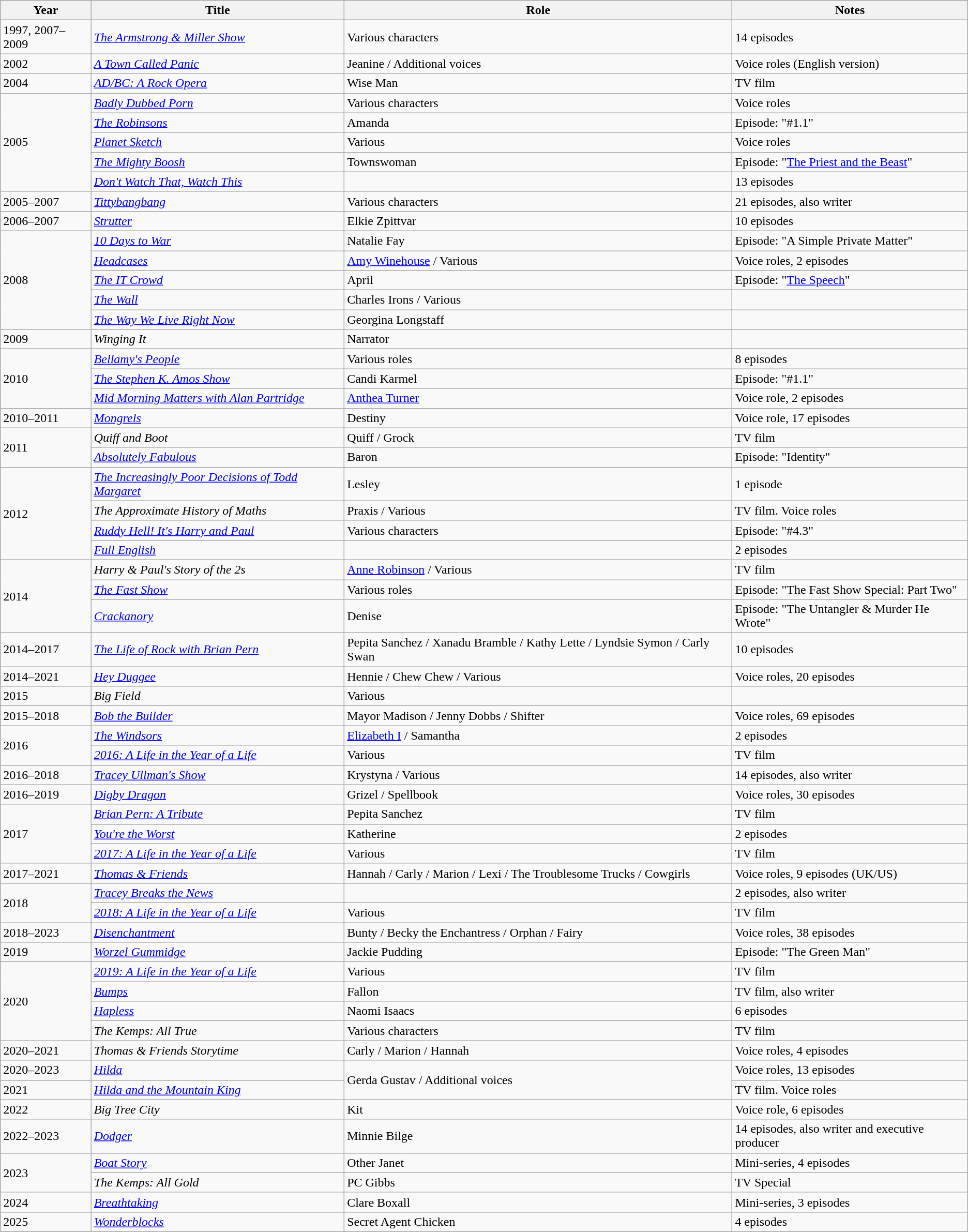<table class="wikitable" style="font-size: 100%;">
<tr>
<th>Year</th>
<th>Title</th>
<th>Role</th>
<th>Notes</th>
</tr>
<tr>
<td>1997, 2007–2009</td>
<td><em><a href='#'>The Armstrong & Miller Show</a></em></td>
<td>Various characters</td>
<td>14 episodes</td>
</tr>
<tr>
<td>2002</td>
<td><em><a href='#'>A Town Called Panic</a></em></td>
<td>Jeanine / Additional voices</td>
<td>Voice roles (English version)</td>
</tr>
<tr>
<td>2004</td>
<td><em><a href='#'>AD/BC: A Rock Opera</a></em></td>
<td>Wise Man</td>
<td>TV film</td>
</tr>
<tr>
<td rowspan="5">2005</td>
<td><em><a href='#'>Badly Dubbed Porn</a></em></td>
<td>Various characters</td>
<td>Voice roles</td>
</tr>
<tr>
<td><em><a href='#'>The Robinsons</a></em></td>
<td>Amanda</td>
<td>Episode: "#1.1"</td>
</tr>
<tr>
<td><em><a href='#'>Planet Sketch</a></em></td>
<td>Various</td>
<td>Voice roles</td>
</tr>
<tr>
<td><em><a href='#'>The Mighty Boosh</a></em></td>
<td>Townswoman</td>
<td>Episode: "<a href='#'>The Priest and the Beast</a>"</td>
</tr>
<tr>
<td><em><a href='#'>Don't Watch That, Watch This</a></em></td>
<td></td>
<td>13 episodes</td>
</tr>
<tr>
<td>2005–2007</td>
<td><em><a href='#'>Tittybangbang</a></em></td>
<td>Various characters</td>
<td>21 episodes, also writer</td>
</tr>
<tr>
<td>2006–2007</td>
<td><em><a href='#'>Strutter</a></em></td>
<td>Elkie Zpittvar</td>
<td>10 episodes</td>
</tr>
<tr>
<td rowspan="5">2008</td>
<td><em><a href='#'>10 Days to War</a></em></td>
<td>Natalie Fay</td>
<td>Episode: "A Simple Private Matter"</td>
</tr>
<tr>
<td><em><a href='#'>Headcases</a></em></td>
<td><a href='#'>Amy Winehouse</a> / Various</td>
<td>Voice roles, 2 episodes</td>
</tr>
<tr>
<td><em><a href='#'>The IT Crowd</a></em></td>
<td>April</td>
<td>Episode: "<a href='#'>The Speech</a>"</td>
</tr>
<tr>
<td><em><a href='#'>The Wall</a></em></td>
<td>Charles Irons / Various</td>
<td></td>
</tr>
<tr>
<td><em><a href='#'>The Way We Live Right Now</a></em></td>
<td>Georgina Longstaff</td>
<td></td>
</tr>
<tr>
<td>2009</td>
<td><em>Winging It</em></td>
<td>Narrator</td>
<td></td>
</tr>
<tr>
<td rowspan="3">2010</td>
<td><em><a href='#'>Bellamy's People</a></em></td>
<td>Various roles</td>
<td>8 episodes</td>
</tr>
<tr>
<td><em><a href='#'>The Stephen K. Amos Show</a></em></td>
<td>Candi Karmel</td>
<td>Episode: "#1.1"</td>
</tr>
<tr>
<td><em><a href='#'>Mid Morning Matters with Alan Partridge</a></em></td>
<td><a href='#'>Anthea Turner</a></td>
<td>Voice role, 2 episodes</td>
</tr>
<tr>
<td>2010–2011</td>
<td><em><a href='#'>Mongrels</a></em></td>
<td>Destiny</td>
<td>Voice role, 17 episodes</td>
</tr>
<tr>
<td rowspan="2">2011</td>
<td><em>Quiff and Boot</em></td>
<td>Quiff / Grock</td>
<td>TV film</td>
</tr>
<tr>
<td><em><a href='#'>Absolutely Fabulous</a></em></td>
<td>Baron</td>
<td>Episode: "Identity"</td>
</tr>
<tr>
<td rowspan="4">2012</td>
<td><em><a href='#'>The Increasingly Poor Decisions of Todd Margaret</a></em></td>
<td>Lesley</td>
<td>1 episode</td>
</tr>
<tr>
<td><em>The Approximate History of Maths</em></td>
<td>Praxis / Various</td>
<td>TV film. Voice roles</td>
</tr>
<tr>
<td><em><a href='#'>Ruddy Hell! It's Harry and Paul</a></em></td>
<td>Various characters</td>
<td>Episode: "#4.3"</td>
</tr>
<tr>
<td><em><a href='#'>Full English</a></em></td>
<td></td>
<td>2 episodes</td>
</tr>
<tr>
<td rowspan="3">2014</td>
<td><em>Harry & Paul's Story of the 2s</em></td>
<td><a href='#'>Anne Robinson</a> / Various</td>
<td>TV film</td>
</tr>
<tr>
<td><em><a href='#'>The Fast Show</a></em> </td>
<td>Various roles</td>
<td>Episode: "The Fast Show Special: Part Two"</td>
</tr>
<tr>
<td><em><a href='#'>Crackanory</a></em></td>
<td>Denise</td>
<td>Episode: "The Untangler & Murder He Wrote"</td>
</tr>
<tr>
<td>2014–2017</td>
<td><em><a href='#'>The Life of Rock with Brian Pern</a></em></td>
<td>Pepita Sanchez / Xanadu Bramble / Kathy Lette / Lyndsie Symon / Carly Swan</td>
<td>10 episodes</td>
</tr>
<tr>
<td>2014–2021</td>
<td><em><a href='#'>Hey Duggee</a></em></td>
<td>Hennie / Chew Chew / Various</td>
<td>Voice roles, 20 episodes</td>
</tr>
<tr>
<td>2015</td>
<td><em>Big Field</em></td>
<td>Various</td>
<td></td>
</tr>
<tr>
<td>2015–2018</td>
<td><em><a href='#'>Bob the Builder</a></em></td>
<td>Mayor Madison / Jenny Dobbs / Shifter</td>
<td>Voice roles, 69 episodes</td>
</tr>
<tr>
<td rowspan="2">2016</td>
<td><em><a href='#'>The Windsors</a></em></td>
<td><a href='#'>Elizabeth I</a> / Samantha</td>
<td>2 episodes</td>
</tr>
<tr>
<td><em><a href='#'>2016: A Life in the Year of a Life</a></em></td>
<td>Various</td>
<td>TV film</td>
</tr>
<tr>
<td>2016–2018</td>
<td><em><a href='#'>Tracey Ullman's Show</a></em></td>
<td>Krystyna / Various</td>
<td>14 episodes, also writer</td>
</tr>
<tr>
<td>2016–2019</td>
<td><em><a href='#'>Digby Dragon</a></em></td>
<td>Grizel / Spellbook</td>
<td>Voice roles, 30 episodes</td>
</tr>
<tr>
<td rowspan="3">2017</td>
<td><em><a href='#'>Brian Pern: A Tribute</a></em></td>
<td>Pepita Sanchez</td>
<td>TV film</td>
</tr>
<tr>
<td><em><a href='#'>You're the Worst</a></em></td>
<td>Katherine</td>
<td>2 episodes</td>
</tr>
<tr>
<td><em><a href='#'>2017: A Life in the Year of a Life</a></em></td>
<td>Various</td>
<td>TV film</td>
</tr>
<tr>
<td>2017–2021</td>
<td><em><a href='#'>Thomas & Friends</a></em></td>
<td>Hannah / Carly / Marion / Lexi / The Troublesome Trucks / Cowgirls</td>
<td>Voice roles, 9 episodes (UK/US)</td>
</tr>
<tr>
<td rowspan="2">2018</td>
<td><em><a href='#'>Tracey Breaks the News</a></em></td>
<td></td>
<td>2 episodes, also writer</td>
</tr>
<tr>
<td><em><a href='#'>2018: A Life in the Year of a Life</a></em></td>
<td>Various</td>
<td>TV film</td>
</tr>
<tr>
<td>2018–2023</td>
<td><em><a href='#'>Disenchantment</a></em></td>
<td>Bunty / Becky the Enchantress / Orphan / Fairy</td>
<td>Voice roles, 38 episodes</td>
</tr>
<tr>
<td>2019</td>
<td><em><a href='#'>Worzel Gummidge</a></em></td>
<td>Jackie Pudding</td>
<td>Episode: "The Green Man"</td>
</tr>
<tr>
<td rowspan="4">2020</td>
<td><em><a href='#'>2019: A Life in the Year of a Life</a></em></td>
<td>Various</td>
<td>TV film</td>
</tr>
<tr>
<td><em><a href='#'>Bumps</a></em></td>
<td>Fallon</td>
<td>TV film, also writer</td>
</tr>
<tr>
<td><em><a href='#'>Hapless</a></em></td>
<td>Naomi Isaacs</td>
<td>6 episodes</td>
</tr>
<tr>
<td><em>The Kemps: All True</em></td>
<td>Various characters</td>
<td>TV film</td>
</tr>
<tr>
<td>2020–2021</td>
<td><em>Thomas & Friends Storytime</em></td>
<td>Carly / Marion / Hannah</td>
<td>Voice roles, 4 episodes</td>
</tr>
<tr>
<td>2020–2023</td>
<td><em><a href='#'>Hilda</a></em></td>
<td rowspan="2">Gerda Gustav / Additional voices</td>
<td>Voice roles, 13 episodes</td>
</tr>
<tr>
<td>2021</td>
<td><em><a href='#'>Hilda and the Mountain King</a></em></td>
<td>TV film. Voice roles</td>
</tr>
<tr>
<td>2022</td>
<td><em>Big Tree City</em></td>
<td>Kit</td>
<td>Voice role, 6 episodes</td>
</tr>
<tr>
<td>2022–2023</td>
<td><em><a href='#'>Dodger</a></em></td>
<td>Minnie Bilge</td>
<td>14 episodes, also writer and executive producer</td>
</tr>
<tr>
<td rowspan="2">2023</td>
<td><em><a href='#'>Boat Story</a></em></td>
<td>Other Janet</td>
<td>Mini-series, 4 episodes</td>
</tr>
<tr>
<td><em>The Kemps: All Gold</em></td>
<td>PC Gibbs</td>
<td>TV Special</td>
</tr>
<tr>
<td>2024</td>
<td><em><a href='#'>Breathtaking</a></em></td>
<td>Clare Boxall</td>
<td>Mini-series, 3 episodes</td>
</tr>
<tr>
<td>2025</td>
<td><em><a href='#'>Wonderblocks</a></em></td>
<td>Secret Agent Chicken</td>
<td>4 episodes</td>
</tr>
</table>
